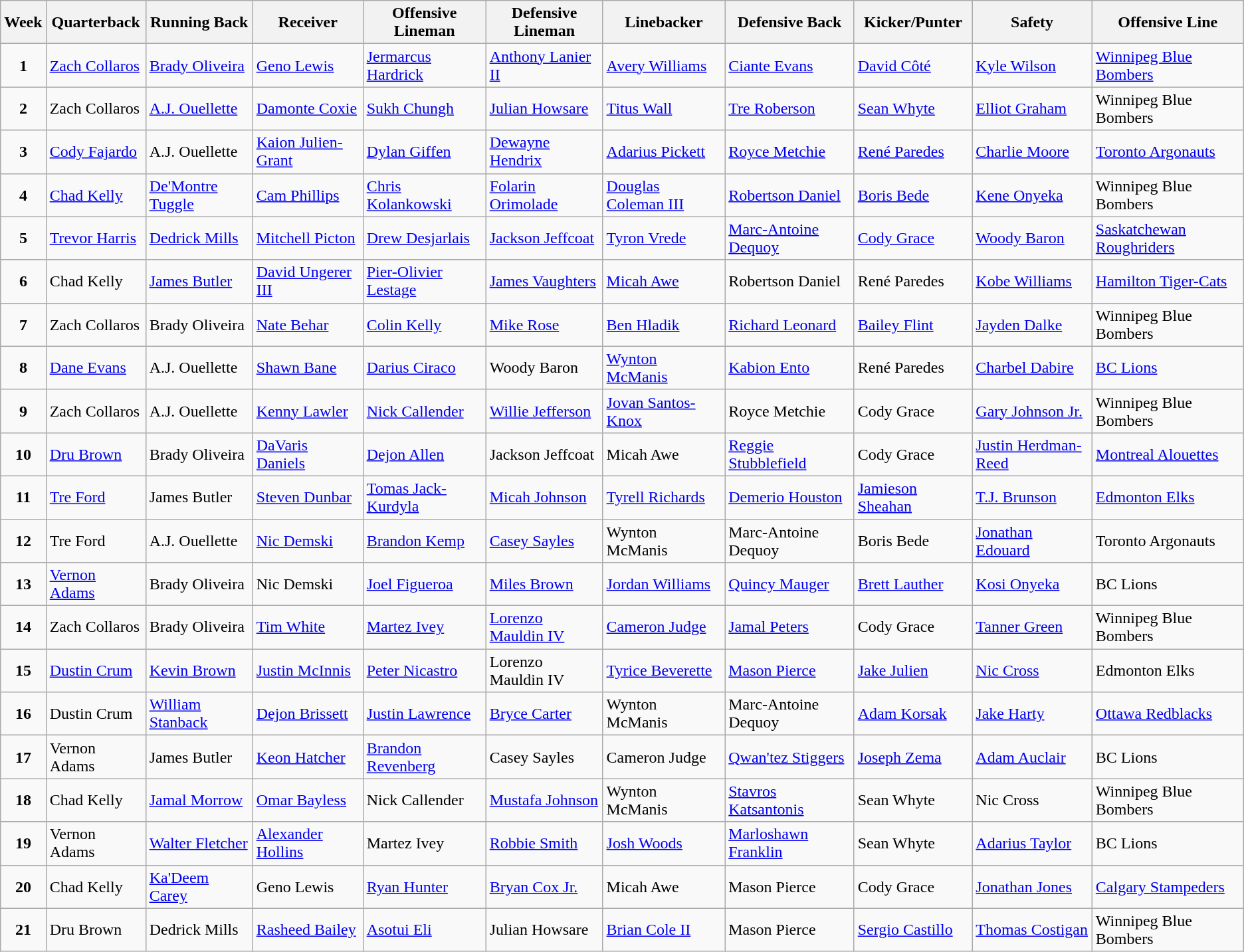<table class="wikitable">
<tr>
<th>Week</th>
<th>Quarterback</th>
<th>Running Back</th>
<th>Receiver</th>
<th>Offensive Lineman</th>
<th>Defensive Lineman</th>
<th>Linebacker</th>
<th>Defensive Back</th>
<th>Kicker/Punter</th>
<th>Safety</th>
<th>Offensive Line</th>
</tr>
<tr>
<td style="text-align: center;"><strong>1</strong><br></td>
<td><a href='#'>Zach Collaros</a></td>
<td><a href='#'>Brady Oliveira</a></td>
<td><a href='#'>Geno Lewis</a></td>
<td><a href='#'>Jermarcus Hardrick</a></td>
<td><a href='#'>Anthony Lanier II</a></td>
<td><a href='#'>Avery Williams</a></td>
<td><a href='#'>Ciante Evans</a></td>
<td><a href='#'>David Côté</a></td>
<td><a href='#'>Kyle Wilson</a></td>
<td><a href='#'>Winnipeg Blue Bombers</a></td>
</tr>
<tr>
<td style="text-align: center;"><strong>2</strong><br></td>
<td>Zach Collaros</td>
<td><a href='#'>A.J. Ouellette</a></td>
<td><a href='#'>Damonte Coxie</a></td>
<td><a href='#'>Sukh Chungh</a></td>
<td><a href='#'>Julian Howsare</a></td>
<td><a href='#'>Titus Wall</a></td>
<td><a href='#'>Tre Roberson</a></td>
<td><a href='#'>Sean Whyte</a></td>
<td><a href='#'>Elliot Graham</a></td>
<td>Winnipeg Blue Bombers</td>
</tr>
<tr>
<td style="text-align: center;"><strong>3</strong><br></td>
<td><a href='#'>Cody Fajardo</a></td>
<td>A.J. Ouellette</td>
<td><a href='#'>Kaion Julien-Grant</a></td>
<td><a href='#'>Dylan Giffen</a></td>
<td><a href='#'>Dewayne Hendrix</a></td>
<td><a href='#'>Adarius Pickett</a></td>
<td><a href='#'>Royce Metchie</a></td>
<td><a href='#'>René Paredes</a></td>
<td><a href='#'>Charlie Moore</a></td>
<td><a href='#'>Toronto Argonauts</a></td>
</tr>
<tr>
<td style="text-align: center;"><strong>4</strong><br></td>
<td><a href='#'>Chad Kelly</a></td>
<td><a href='#'>De'Montre Tuggle</a></td>
<td><a href='#'>Cam Phillips</a></td>
<td><a href='#'>Chris Kolankowski</a></td>
<td><a href='#'>Folarin Orimolade</a></td>
<td><a href='#'>Douglas Coleman III</a></td>
<td><a href='#'>Robertson Daniel</a></td>
<td><a href='#'>Boris Bede</a></td>
<td><a href='#'>Kene Onyeka</a></td>
<td>Winnipeg Blue Bombers</td>
</tr>
<tr>
<td style="text-align: center;"><strong>5</strong><br></td>
<td><a href='#'>Trevor Harris</a></td>
<td><a href='#'>Dedrick Mills</a></td>
<td><a href='#'>Mitchell Picton</a></td>
<td><a href='#'>Drew Desjarlais</a></td>
<td><a href='#'>Jackson Jeffcoat</a></td>
<td><a href='#'>Tyron Vrede</a></td>
<td><a href='#'>Marc-Antoine Dequoy</a></td>
<td><a href='#'>Cody Grace</a></td>
<td><a href='#'>Woody Baron</a></td>
<td><a href='#'>Saskatchewan Roughriders</a></td>
</tr>
<tr>
<td style="text-align: center;"><strong>6</strong><br></td>
<td>Chad Kelly</td>
<td><a href='#'>James Butler</a></td>
<td><a href='#'>David Ungerer III</a></td>
<td><a href='#'>Pier-Olivier Lestage</a></td>
<td><a href='#'>James Vaughters</a></td>
<td><a href='#'>Micah Awe</a></td>
<td>Robertson Daniel</td>
<td>René Paredes</td>
<td><a href='#'>Kobe Williams</a></td>
<td><a href='#'>Hamilton Tiger-Cats</a></td>
</tr>
<tr>
<td style="text-align: center;"><strong>7</strong><br></td>
<td>Zach Collaros</td>
<td>Brady Oliveira</td>
<td><a href='#'>Nate Behar</a></td>
<td><a href='#'>Colin Kelly</a></td>
<td><a href='#'>Mike Rose</a></td>
<td><a href='#'>Ben Hladik</a></td>
<td><a href='#'>Richard Leonard</a></td>
<td><a href='#'>Bailey Flint</a></td>
<td><a href='#'>Jayden Dalke</a></td>
<td>Winnipeg Blue Bombers</td>
</tr>
<tr>
<td style="text-align: center;"><strong>8</strong><br></td>
<td><a href='#'>Dane Evans</a></td>
<td>A.J. Ouellette</td>
<td><a href='#'>Shawn Bane</a></td>
<td><a href='#'>Darius Ciraco</a></td>
<td>Woody Baron</td>
<td><a href='#'>Wynton McManis</a></td>
<td><a href='#'>Kabion Ento</a></td>
<td>René Paredes</td>
<td><a href='#'>Charbel Dabire</a></td>
<td><a href='#'>BC Lions</a></td>
</tr>
<tr>
<td style="text-align: center;"><strong>9</strong><br></td>
<td>Zach Collaros</td>
<td>A.J. Ouellette</td>
<td><a href='#'>Kenny Lawler</a></td>
<td><a href='#'>Nick Callender</a></td>
<td><a href='#'>Willie Jefferson</a></td>
<td><a href='#'>Jovan Santos-Knox</a></td>
<td>Royce Metchie</td>
<td>Cody Grace</td>
<td><a href='#'>Gary Johnson Jr.</a></td>
<td>Winnipeg Blue Bombers</td>
</tr>
<tr>
<td style="text-align: center;"><strong>10</strong><br></td>
<td><a href='#'>Dru Brown</a></td>
<td>Brady Oliveira</td>
<td><a href='#'>DaVaris Daniels</a></td>
<td><a href='#'>Dejon Allen</a></td>
<td>Jackson Jeffcoat</td>
<td>Micah Awe</td>
<td><a href='#'>Reggie Stubblefield</a></td>
<td>Cody Grace</td>
<td><a href='#'>Justin Herdman-Reed</a></td>
<td><a href='#'>Montreal Alouettes</a></td>
</tr>
<tr>
<td style="text-align: center;"><strong>11</strong><br></td>
<td><a href='#'>Tre Ford</a></td>
<td>James Butler</td>
<td><a href='#'>Steven Dunbar</a></td>
<td><a href='#'>Tomas Jack-Kurdyla</a></td>
<td><a href='#'>Micah Johnson</a></td>
<td><a href='#'>Tyrell Richards</a></td>
<td><a href='#'>Demerio Houston</a></td>
<td><a href='#'>Jamieson Sheahan</a></td>
<td><a href='#'>T.J. Brunson</a></td>
<td><a href='#'>Edmonton Elks</a></td>
</tr>
<tr>
<td style="text-align: center;"><strong>12</strong><br></td>
<td>Tre Ford</td>
<td>A.J. Ouellette</td>
<td><a href='#'>Nic Demski</a></td>
<td><a href='#'>Brandon Kemp</a></td>
<td><a href='#'>Casey Sayles</a></td>
<td>Wynton McManis</td>
<td>Marc-Antoine Dequoy</td>
<td>Boris Bede</td>
<td><a href='#'>Jonathan Edouard</a></td>
<td>Toronto Argonauts</td>
</tr>
<tr>
<td style="text-align: center;"><strong>13</strong><br></td>
<td><a href='#'>Vernon Adams</a></td>
<td>Brady Oliveira</td>
<td>Nic Demski</td>
<td><a href='#'>Joel Figueroa</a></td>
<td><a href='#'>Miles Brown</a></td>
<td><a href='#'>Jordan Williams</a></td>
<td><a href='#'>Quincy Mauger</a></td>
<td><a href='#'>Brett Lauther</a></td>
<td><a href='#'>Kosi Onyeka</a></td>
<td>BC Lions</td>
</tr>
<tr>
<td style="text-align: center;"><strong>14</strong><br></td>
<td>Zach Collaros</td>
<td>Brady Oliveira</td>
<td><a href='#'>Tim White</a></td>
<td><a href='#'>Martez Ivey</a></td>
<td><a href='#'>Lorenzo Mauldin IV</a></td>
<td><a href='#'>Cameron Judge</a></td>
<td><a href='#'>Jamal Peters</a></td>
<td>Cody Grace</td>
<td><a href='#'>Tanner Green</a></td>
<td>Winnipeg Blue Bombers</td>
</tr>
<tr>
<td style="text-align: center;"><strong>15</strong><br></td>
<td><a href='#'>Dustin Crum</a></td>
<td><a href='#'>Kevin Brown</a></td>
<td><a href='#'>Justin McInnis</a></td>
<td><a href='#'>Peter Nicastro</a></td>
<td>Lorenzo Mauldin IV</td>
<td><a href='#'>Tyrice Beverette</a></td>
<td><a href='#'>Mason Pierce</a></td>
<td><a href='#'>Jake Julien</a></td>
<td><a href='#'>Nic Cross</a></td>
<td>Edmonton Elks</td>
</tr>
<tr>
<td style="text-align: center;"><strong>16</strong><br></td>
<td>Dustin Crum</td>
<td><a href='#'>William Stanback</a></td>
<td><a href='#'>Dejon Brissett</a></td>
<td><a href='#'>Justin Lawrence</a></td>
<td><a href='#'>Bryce Carter</a></td>
<td>Wynton McManis</td>
<td>Marc-Antoine Dequoy</td>
<td><a href='#'>Adam Korsak</a></td>
<td><a href='#'>Jake Harty</a></td>
<td><a href='#'>Ottawa Redblacks</a></td>
</tr>
<tr>
<td style="text-align: center;"><strong>17</strong><br></td>
<td>Vernon Adams</td>
<td>James Butler</td>
<td><a href='#'>Keon Hatcher</a></td>
<td><a href='#'>Brandon Revenberg</a></td>
<td>Casey Sayles</td>
<td>Cameron Judge</td>
<td><a href='#'>Qwan'tez Stiggers</a></td>
<td><a href='#'>Joseph Zema</a></td>
<td><a href='#'>Adam Auclair</a></td>
<td>BC Lions</td>
</tr>
<tr>
<td style="text-align: center;"><strong>18</strong><br></td>
<td>Chad Kelly</td>
<td><a href='#'>Jamal Morrow</a></td>
<td><a href='#'>Omar Bayless</a></td>
<td>Nick Callender</td>
<td><a href='#'>Mustafa Johnson</a></td>
<td>Wynton McManis</td>
<td><a href='#'>Stavros Katsantonis</a></td>
<td>Sean Whyte</td>
<td>Nic Cross</td>
<td>Winnipeg Blue Bombers</td>
</tr>
<tr>
<td style="text-align: center;"><strong>19</strong><br></td>
<td>Vernon Adams</td>
<td><a href='#'>Walter Fletcher</a></td>
<td><a href='#'>Alexander Hollins</a></td>
<td>Martez Ivey</td>
<td><a href='#'>Robbie Smith</a></td>
<td><a href='#'>Josh Woods</a></td>
<td><a href='#'>Marloshawn Franklin</a></td>
<td>Sean Whyte</td>
<td><a href='#'>Adarius Taylor</a></td>
<td>BC Lions</td>
</tr>
<tr>
<td style="text-align: center;"><strong>20</strong><br></td>
<td>Chad Kelly</td>
<td><a href='#'>Ka'Deem Carey</a></td>
<td>Geno Lewis</td>
<td><a href='#'>Ryan Hunter</a></td>
<td><a href='#'>Bryan Cox Jr.</a></td>
<td>Micah Awe</td>
<td>Mason Pierce</td>
<td>Cody Grace</td>
<td><a href='#'>Jonathan Jones</a></td>
<td><a href='#'>Calgary Stampeders</a></td>
</tr>
<tr>
<td style="text-align: center;"><strong>21</strong><br></td>
<td>Dru Brown</td>
<td>Dedrick Mills</td>
<td><a href='#'>Rasheed Bailey</a></td>
<td><a href='#'>Asotui Eli</a></td>
<td>Julian Howsare</td>
<td><a href='#'>Brian Cole II</a></td>
<td>Mason Pierce</td>
<td><a href='#'>Sergio Castillo</a></td>
<td><a href='#'>Thomas Costigan</a></td>
<td>Winnipeg Blue Bombers</td>
</tr>
</table>
